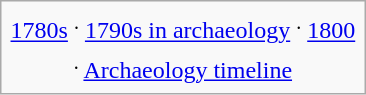<table class="infobox">
<tr style="background-color:#f3f3f3 width:29em">
<td align="center"><a href='#'>1780s</a> <sup>.</sup> <a href='#'>1790s in archaeology</a> <sup>.</sup> <a href='#'>1800</a><br></td>
</tr>
<tr>
<td align="center"><sup>.</sup> <a href='#'>Archaeology timeline</a></td>
</tr>
</table>
